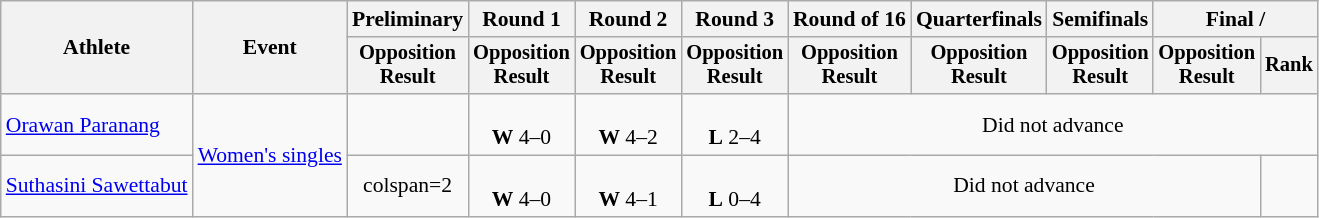<table class="wikitable" style="font-size:90%;">
<tr>
<th rowspan=2>Athlete</th>
<th rowspan=2>Event</th>
<th>Preliminary</th>
<th>Round 1</th>
<th>Round 2</th>
<th>Round 3</th>
<th>Round of 16</th>
<th>Quarterfinals</th>
<th>Semifinals</th>
<th colspan=2>Final / </th>
</tr>
<tr style="font-size:95%">
<th>Opposition<br>Result</th>
<th>Opposition<br>Result</th>
<th>Opposition<br>Result</th>
<th>Opposition<br>Result</th>
<th>Opposition<br>Result</th>
<th>Opposition<br>Result</th>
<th>Opposition<br>Result</th>
<th>Opposition<br>Result</th>
<th>Rank</th>
</tr>
<tr align=center>
<td align=left><a href='#'>Orawan Paranang</a></td>
<td align=left rowspan=2><a href='#'>Women's singles</a></td>
<td></td>
<td><br><strong>W</strong> 4–0</td>
<td><br><strong>W</strong> 4–2</td>
<td><br><strong>L</strong> 2–4</td>
<td colspan=5>Did not advance</td>
</tr>
<tr align=center>
<td align=left><a href='#'>Suthasini Sawettabut</a></td>
<td>colspan=2 </td>
<td><br><strong>W</strong> 4–0</td>
<td><br><strong>W</strong> 4–1</td>
<td><br><strong>L</strong> 0–4</td>
<td colspan=4>Did not advance</td>
</tr>
</table>
